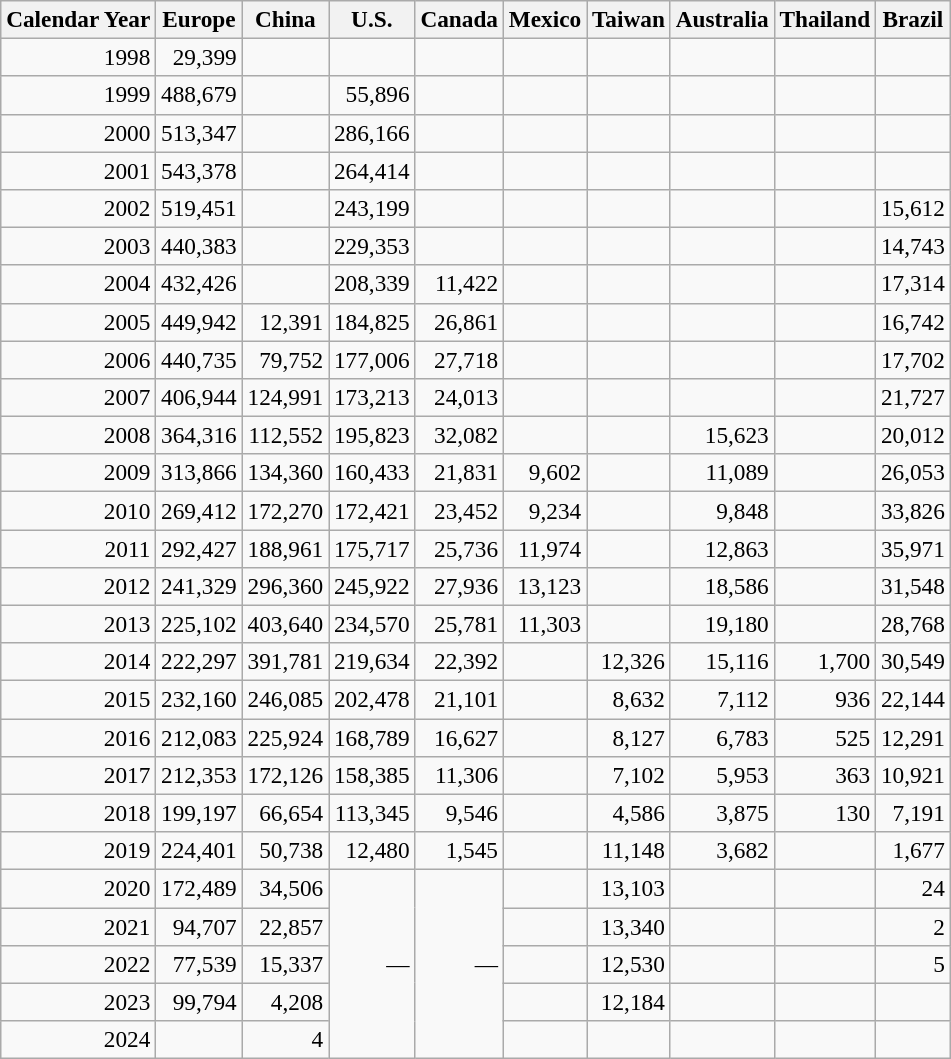<table class=wikitable style="font-size:97%; text-align:right;">
<tr>
<th>Calendar Year</th>
<th>Europe</th>
<th>China</th>
<th>U.S.</th>
<th>Canada</th>
<th>Mexico</th>
<th>Taiwan</th>
<th>Australia</th>
<th>Thailand</th>
<th>Brazil</th>
</tr>
<tr>
<td>1998</td>
<td>29,399</td>
<td></td>
<td></td>
<td></td>
<td></td>
<td></td>
<td></td>
<td></td>
<td></td>
</tr>
<tr>
<td>1999</td>
<td>488,679</td>
<td></td>
<td>55,896</td>
<td></td>
<td></td>
<td></td>
<td></td>
<td></td>
<td></td>
</tr>
<tr>
<td>2000</td>
<td>513,347</td>
<td></td>
<td style="text-align:center;">286,166</td>
<td></td>
<td></td>
<td></td>
<td></td>
<td></td>
<td></td>
</tr>
<tr>
<td>2001</td>
<td>543,378</td>
<td></td>
<td>264,414</td>
<td></td>
<td></td>
<td></td>
<td></td>
<td></td>
<td></td>
</tr>
<tr>
<td>2002</td>
<td>519,451</td>
<td></td>
<td>243,199</td>
<td></td>
<td></td>
<td></td>
<td></td>
<td></td>
<td>15,612</td>
</tr>
<tr>
<td>2003</td>
<td>440,383</td>
<td></td>
<td style="text-align:center;">229,353</td>
<td></td>
<td></td>
<td></td>
<td></td>
<td></td>
<td>14,743</td>
</tr>
<tr>
<td>2004</td>
<td>432,426</td>
<td></td>
<td>208,339</td>
<td>11,422</td>
<td></td>
<td></td>
<td></td>
<td></td>
<td>17,314</td>
</tr>
<tr>
<td>2005</td>
<td>449,942</td>
<td>12,391</td>
<td style="text-align:center;">184,825</td>
<td>26,861</td>
<td></td>
<td></td>
<td></td>
<td></td>
<td>16,742</td>
</tr>
<tr>
<td>2006</td>
<td>440,735</td>
<td>79,752</td>
<td>177,006</td>
<td>27,718</td>
<td></td>
<td></td>
<td></td>
<td></td>
<td>17,702</td>
</tr>
<tr>
<td>2007</td>
<td>406,944</td>
<td>124,991</td>
<td style="text-align:center;">173,213</td>
<td>24,013</td>
<td></td>
<td></td>
<td></td>
<td></td>
<td>21,727</td>
</tr>
<tr>
<td>2008</td>
<td>364,316</td>
<td>112,552</td>
<td>195,823</td>
<td>32,082</td>
<td></td>
<td></td>
<td>15,623</td>
<td></td>
<td>20,012</td>
</tr>
<tr>
<td>2009</td>
<td>313,866</td>
<td>134,360</td>
<td>160,433</td>
<td>21,831</td>
<td>9,602</td>
<td></td>
<td>11,089</td>
<td></td>
<td>26,053</td>
</tr>
<tr>
<td>2010</td>
<td>269,412</td>
<td>172,270</td>
<td>172,421</td>
<td>23,452</td>
<td>9,234</td>
<td></td>
<td>9,848</td>
<td></td>
<td>33,826</td>
</tr>
<tr>
<td>2011</td>
<td>292,427</td>
<td>188,961</td>
<td>175,717</td>
<td>25,736</td>
<td>11,974</td>
<td></td>
<td>12,863</td>
<td></td>
<td>35,971</td>
</tr>
<tr>
<td>2012</td>
<td>241,329</td>
<td>296,360</td>
<td>245,922</td>
<td>27,936</td>
<td>13,123</td>
<td></td>
<td>18,586</td>
<td></td>
<td>31,548</td>
</tr>
<tr>
<td>2013</td>
<td>225,102</td>
<td>403,640</td>
<td>234,570</td>
<td>25,781</td>
<td>11,303</td>
<td></td>
<td>19,180</td>
<td></td>
<td>28,768</td>
</tr>
<tr>
<td>2014</td>
<td>222,297</td>
<td>391,781</td>
<td>219,634</td>
<td>22,392</td>
<td></td>
<td>12,326</td>
<td>15,116</td>
<td>1,700</td>
<td>30,549</td>
</tr>
<tr>
<td>2015</td>
<td>232,160</td>
<td>246,085</td>
<td>202,478</td>
<td>21,101</td>
<td></td>
<td>8,632</td>
<td>7,112</td>
<td>936</td>
<td>22,144</td>
</tr>
<tr>
<td>2016</td>
<td>212,083</td>
<td>225,924</td>
<td>168,789</td>
<td>16,627</td>
<td></td>
<td>8,127</td>
<td>6,783</td>
<td>525</td>
<td>12,291</td>
</tr>
<tr>
<td>2017</td>
<td>212,353</td>
<td>172,126</td>
<td>158,385</td>
<td>11,306</td>
<td></td>
<td>7,102</td>
<td>5,953</td>
<td>363</td>
<td>10,921</td>
</tr>
<tr>
<td>2018</td>
<td>199,197</td>
<td>66,654</td>
<td>113,345</td>
<td>9,546</td>
<td></td>
<td>4,586</td>
<td>3,875</td>
<td>130</td>
<td>7,191</td>
</tr>
<tr>
<td>2019</td>
<td>224,401</td>
<td>50,738</td>
<td>12,480</td>
<td>1,545</td>
<td></td>
<td>11,148</td>
<td>3,682</td>
<td></td>
<td>1,677</td>
</tr>
<tr>
<td>2020</td>
<td>172,489</td>
<td>34,506</td>
<td rowspan="5">—</td>
<td rowspan="5">—</td>
<td></td>
<td>13,103</td>
<td></td>
<td></td>
<td>24</td>
</tr>
<tr>
<td>2021</td>
<td>94,707</td>
<td>22,857</td>
<td></td>
<td>13,340</td>
<td></td>
<td></td>
<td>2</td>
</tr>
<tr>
<td>2022</td>
<td>77,539</td>
<td>15,337</td>
<td></td>
<td>12,530</td>
<td></td>
<td></td>
<td>5</td>
</tr>
<tr>
<td>2023</td>
<td>99,794</td>
<td>4,208</td>
<td></td>
<td>12,184</td>
<td></td>
<td></td>
<td></td>
</tr>
<tr>
<td>2024</td>
<td></td>
<td>4</td>
<td></td>
<td></td>
<td></td>
<td></td>
<td></td>
</tr>
</table>
